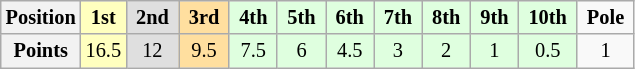<table class="wikitable" style="font-size:85%; text-align:center">
<tr>
<th>Position</th>
<td style="background:#FFFFBF;"> <strong>1st</strong> </td>
<td style="background:#DFDFDF;"> <strong>2nd</strong> </td>
<td style="background:#FFDF9F;"> <strong>3rd</strong> </td>
<td style="background:#DFFFDF;"> <strong>4th</strong> </td>
<td style="background:#DFFFDF;"> <strong>5th</strong> </td>
<td style="background:#DFFFDF;"> <strong>6th</strong> </td>
<td style="background:#DFFFDF;"> <strong>7th</strong> </td>
<td style="background:#DFFFDF;"> <strong>8th</strong> </td>
<td style="background:#DFFFDF;"> <strong>9th</strong> </td>
<td style="background:#DFFFDF;"> <strong>10th</strong> </td>
<td> <strong>Pole</strong> </td>
</tr>
<tr>
<th>Points</th>
<td style="background:#FFFFBF;">16.5</td>
<td style="background:#DFDFDF;">12</td>
<td style="background:#FFDF9F;">9.5</td>
<td style="background:#DFFFDF;">7.5</td>
<td style="background:#DFFFDF;">6</td>
<td style="background:#DFFFDF;">4.5</td>
<td style="background:#DFFFDF;">3</td>
<td style="background:#DFFFDF;">2</td>
<td style="background:#DFFFDF;">1</td>
<td style="background:#DFFFDF;">0.5</td>
<td>1</td>
</tr>
</table>
